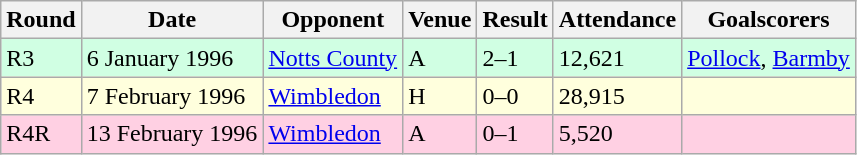<table class="wikitable">
<tr>
<th>Round</th>
<th>Date</th>
<th>Opponent</th>
<th>Venue</th>
<th>Result</th>
<th>Attendance</th>
<th>Goalscorers</th>
</tr>
<tr style="background-color: #d0ffe3;">
<td>R3</td>
<td>6 January 1996</td>
<td><a href='#'>Notts County</a></td>
<td>A</td>
<td>2–1</td>
<td>12,621</td>
<td><a href='#'>Pollock</a>, <a href='#'>Barmby</a></td>
</tr>
<tr style="background-color: #ffffdd;">
<td>R4</td>
<td>7 February 1996</td>
<td><a href='#'>Wimbledon</a></td>
<td>H</td>
<td>0–0</td>
<td>28,915</td>
<td></td>
</tr>
<tr style="background-color: #ffd0e3;">
<td>R4R</td>
<td>13 February 1996</td>
<td><a href='#'>Wimbledon</a></td>
<td>A</td>
<td>0–1</td>
<td>5,520</td>
<td></td>
</tr>
</table>
